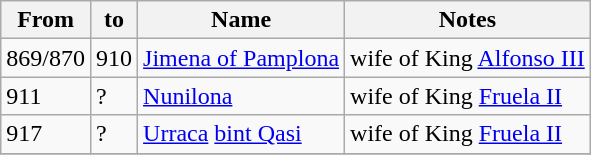<table class="wikitable">
<tr>
<th>From</th>
<th>to</th>
<th>Name</th>
<th>Notes</th>
</tr>
<tr>
<td>869/870</td>
<td>910</td>
<td><a href='#'>Jimena of Pamplona</a></td>
<td>wife of King <a href='#'>Alfonso III</a></td>
</tr>
<tr>
<td>911</td>
<td>?</td>
<td><a href='#'>Nunilona</a></td>
<td>wife of King <a href='#'>Fruela II</a></td>
</tr>
<tr>
<td>917</td>
<td>?</td>
<td><a href='#'>Urraca</a> <a href='#'>bint Qasi</a></td>
<td>wife of King <a href='#'>Fruela II</a></td>
</tr>
<tr>
</tr>
</table>
